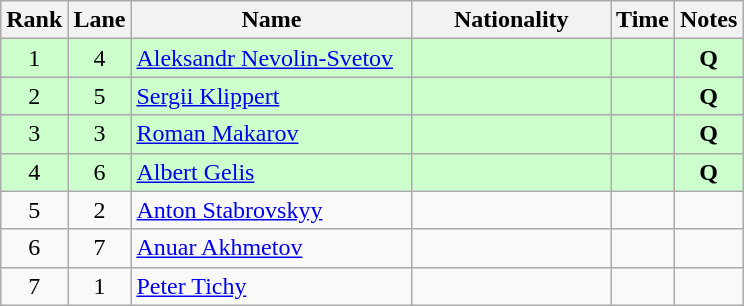<table class="wikitable sortable" style="text-align:center">
<tr>
<th>Rank</th>
<th>Lane</th>
<th style="width:180px">Name</th>
<th style="width:125px">Nationality</th>
<th>Time</th>
<th>Notes</th>
</tr>
<tr style="background:#cfc;">
<td>1</td>
<td>4</td>
<td style="text-align:left;"><a href='#'>Aleksandr Nevolin-Svetov</a></td>
<td style="text-align:left;"></td>
<td></td>
<td><strong>Q</strong></td>
</tr>
<tr style="background:#cfc;">
<td>2</td>
<td>5</td>
<td style="text-align:left;"><a href='#'>Sergii Klippert</a></td>
<td style="text-align:left;"></td>
<td></td>
<td><strong>Q</strong></td>
</tr>
<tr style="background:#cfc;">
<td>3</td>
<td>3</td>
<td style="text-align:left;"><a href='#'>Roman Makarov</a></td>
<td style="text-align:left;"></td>
<td></td>
<td><strong>Q</strong></td>
</tr>
<tr style="background:#cfc;">
<td>4</td>
<td>6</td>
<td style="text-align:left;"><a href='#'>Albert Gelis</a></td>
<td style="text-align:left;"></td>
<td></td>
<td><strong>Q</strong></td>
</tr>
<tr>
<td>5</td>
<td>2</td>
<td style="text-align:left;"><a href='#'>Anton Stabrovskyy</a></td>
<td style="text-align:left;"></td>
<td></td>
<td></td>
</tr>
<tr>
<td>6</td>
<td>7</td>
<td style="text-align:left;"><a href='#'>Anuar Akhmetov</a></td>
<td style="text-align:left;"></td>
<td></td>
<td></td>
</tr>
<tr>
<td>7</td>
<td>1</td>
<td style="text-align:left;"><a href='#'>Peter Tichy</a></td>
<td style="text-align:left;"></td>
<td></td>
<td></td>
</tr>
</table>
